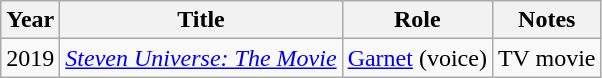<table class="wikitable sortable">
<tr>
<th>Year</th>
<th>Title</th>
<th>Role</th>
<th class="unsortable">Notes</th>
</tr>
<tr>
<td style="text-align:left;">2019</td>
<td style="text-align:left;"><em><a href='#'>Steven Universe: The Movie</a></em></td>
<td style="text-align:left;"><a href='#'>Garnet</a> (voice)</td>
<td style="text-align:left;">TV movie</td>
</tr>
</table>
